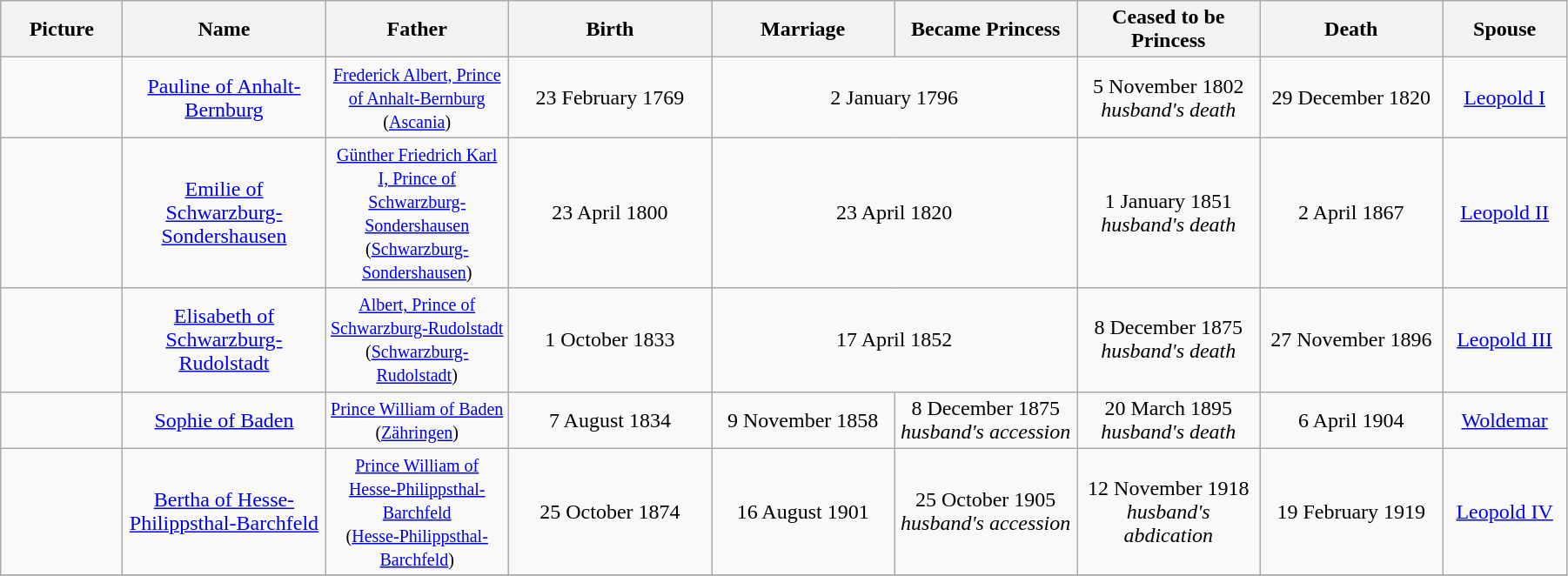<table width=95% class="wikitable">
<tr>
<th width = "6%">Picture</th>
<th width = "10%">Name</th>
<th width = "9%">Father</th>
<th width = "10%">Birth</th>
<th width = "9%">Marriage</th>
<th width = "9%">Became Princess</th>
<th width = "9%">Ceased to be Princess</th>
<th width = "9%">Death</th>
<th width = "6%">Spouse</th>
</tr>
<tr>
<td align="center"></td>
<td align="center"><a href='#'>Pauline of Anhalt-Bernburg</a></td>
<td align="center"><small><a href='#'>Frederick Albert, Prince of Anhalt-Bernburg</a><br>(<a href='#'>Ascania</a>)</small></td>
<td align="center">23 February 1769</td>
<td align="center" colspan="2">2 January 1796</td>
<td align="center">5 November 1802<br><em>husband's death</em></td>
<td align="center">29 December 1820</td>
<td align="center"><a href='#'>Leopold I</a></td>
</tr>
<tr>
<td align="center"></td>
<td align="center"><a href='#'>Emilie of Schwarzburg-Sondershausen</a></td>
<td align="center"><small><a href='#'>Günther Friedrich Karl I, Prince of Schwarzburg-Sondershausen</a><br>(<a href='#'>Schwarzburg-Sondershausen</a>)</small></td>
<td align="center">23 April 1800</td>
<td align="center" colspan="2">23 April 1820</td>
<td align="center">1 January 1851<br><em>husband's death</em></td>
<td align="center">2 April 1867</td>
<td align="center"><a href='#'>Leopold II</a></td>
</tr>
<tr>
<td align="center"></td>
<td align="center"><a href='#'>Elisabeth of Schwarzburg-Rudolstadt</a></td>
<td align="center"><small><a href='#'>Albert, Prince of Schwarzburg-Rudolstadt</a><br>(<a href='#'>Schwarzburg-Rudolstadt</a>)</small></td>
<td align="center">1 October 1833</td>
<td align="center" colspan="2">17 April 1852</td>
<td align="center">8 December 1875<br><em>husband's death</em></td>
<td align="center">27 November 1896</td>
<td align="center"><a href='#'>Leopold III</a></td>
</tr>
<tr>
<td align="center"></td>
<td align="center"><a href='#'>Sophie of Baden</a></td>
<td align="center"><small><a href='#'>Prince William of Baden</a><br>(<a href='#'>Zähringen</a>)</small></td>
<td align="center">7 August 1834</td>
<td align="center">9 November 1858</td>
<td align="center">8 December 1875<br><em>husband's accession</em></td>
<td align="center">20 March 1895<br><em>husband's death</em></td>
<td align="center">6 April 1904</td>
<td align="center"><a href='#'>Woldemar</a></td>
</tr>
<tr>
<td align="center"></td>
<td align="center"><a href='#'>Bertha of Hesse-Philippsthal-Barchfeld</a></td>
<td align="center"><small><a href='#'>Prince William of Hesse-Philippsthal-Barchfeld</a><br>(<a href='#'>Hesse-Philippsthal-Barchfeld</a>)</small></td>
<td align="center">25 October 1874</td>
<td align="center">16 August 1901</td>
<td align="center">25 October 1905<br><em>husband's accession</em></td>
<td align="center">12 November 1918<br><em>husband's abdication</em></td>
<td align="center">19 February 1919</td>
<td align="center"><a href='#'>Leopold IV</a></td>
</tr>
<tr>
</tr>
</table>
